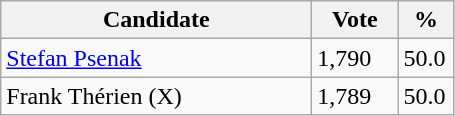<table class="wikitable">
<tr>
<th bgcolor="#DDDDFF" width="200px">Candidate</th>
<th bgcolor="#DDDDFF" width="50px">Vote</th>
<th bgcolor="#DDDDFF" width="30px">%</th>
</tr>
<tr>
<td><a href='#'>Stefan Psenak</a></td>
<td>1,790</td>
<td>50.0</td>
</tr>
<tr>
<td>Frank Thérien (X)</td>
<td>1,789</td>
<td>50.0</td>
</tr>
</table>
